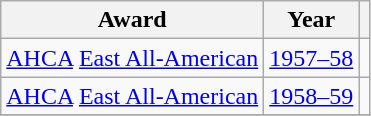<table class="wikitable">
<tr>
<th>Award</th>
<th>Year</th>
<th></th>
</tr>
<tr>
<td><a href='#'>AHCA</a> <a href='#'>East All-American</a></td>
<td><a href='#'>1957–58</a></td>
<td></td>
</tr>
<tr>
<td><a href='#'>AHCA</a> <a href='#'>East All-American</a></td>
<td><a href='#'>1958–59</a></td>
<td></td>
</tr>
<tr>
</tr>
</table>
